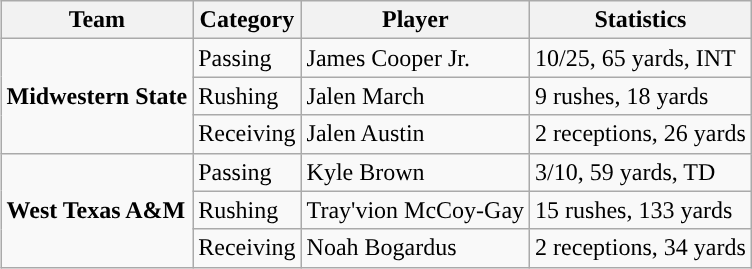<table class="wikitable" style="float: right;">
<tr>
<th>Team</th>
<th>Category</th>
<th>Player</th>
<th>Statistics</th>
</tr>
<tr>
<td rowspan=3><strong>Midwestern State</strong></td>
<td>Passing</td>
<td>James Cooper Jr.</td>
<td>10/25, 65 yards, INT</td>
</tr>
<tr>
<td>Rushing</td>
<td>Jalen March</td>
<td>9 rushes, 18 yards</td>
</tr>
<tr>
<td>Receiving</td>
<td>Jalen Austin</td>
<td>2 receptions, 26 yards</td>
</tr>
<tr>
<td rowspan=3><strong>West Texas A&M</strong></td>
<td>Passing</td>
<td>Kyle Brown</td>
<td>3/10, 59 yards, TD</td>
</tr>
<tr>
<td>Rushing</td>
<td>Tray'vion McCoy-Gay</td>
<td>15 rushes, 133 yards</td>
</tr>
<tr>
<td>Receiving</td>
<td>Noah Bogardus</td>
<td>2 receptions, 34 yards</td>
</tr>
</table>
